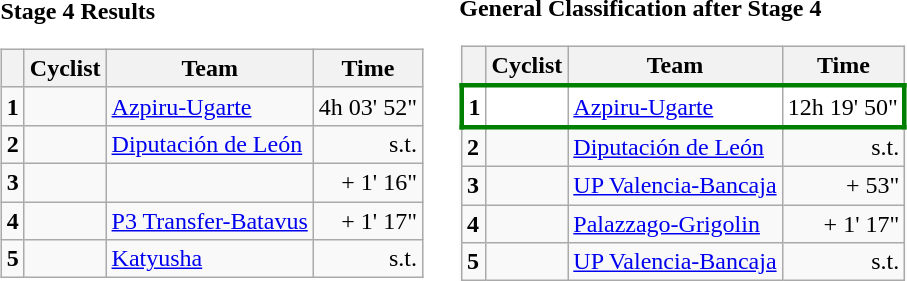<table>
<tr>
<td><strong>Stage 4 Results</strong><br><table class="wikitable">
<tr>
<th></th>
<th>Cyclist</th>
<th>Team</th>
<th>Time</th>
</tr>
<tr>
<td><strong>1</strong></td>
<td></td>
<td><a href='#'>Azpiru-Ugarte</a></td>
<td align="right">4h 03' 52"</td>
</tr>
<tr>
<td><strong>2</strong></td>
<td></td>
<td><a href='#'>Diputación de León</a></td>
<td align="right">s.t.</td>
</tr>
<tr>
<td><strong>3</strong></td>
<td></td>
<td></td>
<td align="right">+ 1' 16"</td>
</tr>
<tr>
<td><strong>4</strong></td>
<td></td>
<td><a href='#'>P3 Transfer-Batavus</a></td>
<td align="right">+ 1' 17"</td>
</tr>
<tr>
<td><strong>5</strong></td>
<td></td>
<td><a href='#'>Katyusha</a></td>
<td align="right">s.t.</td>
</tr>
</table>
</td>
<td></td>
<td><strong>General Classification after Stage 4</strong><br><table class="wikitable">
<tr>
<th></th>
<th>Cyclist</th>
<th>Team</th>
<th>Time</th>
</tr>
<tr style="border:3px solid green; background:white">
<td><strong>1</strong></td>
<td></td>
<td><a href='#'>Azpiru-Ugarte</a></td>
<td align="right">12h 19' 50"</td>
</tr>
<tr>
<td><strong>2</strong></td>
<td></td>
<td><a href='#'>Diputación de León</a></td>
<td align="right">s.t.</td>
</tr>
<tr>
<td><strong>3</strong></td>
<td></td>
<td><a href='#'>UP Valencia-Bancaja</a></td>
<td align="right">+ 53"</td>
</tr>
<tr>
<td><strong>4</strong></td>
<td></td>
<td><a href='#'>Palazzago-Grigolin</a></td>
<td align="right">+ 1' 17"</td>
</tr>
<tr>
<td><strong>5</strong></td>
<td></td>
<td><a href='#'>UP Valencia-Bancaja</a></td>
<td align="right">s.t.</td>
</tr>
</table>
</td>
</tr>
</table>
